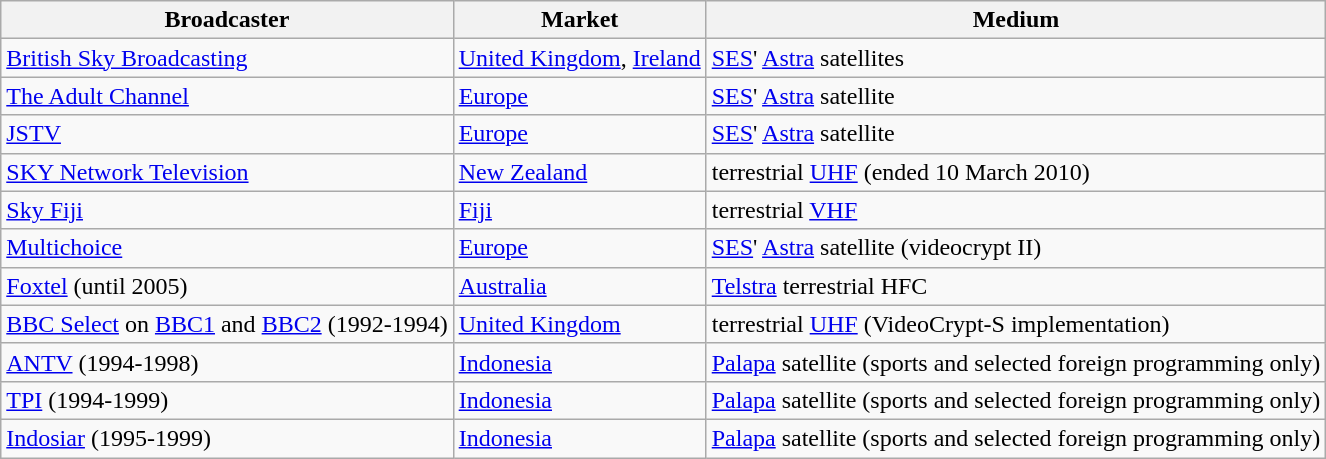<table class=wikitable>
<tr>
<th>Broadcaster</th>
<th>Market</th>
<th>Medium</th>
</tr>
<tr>
<td><a href='#'>British Sky Broadcasting</a></td>
<td><a href='#'>United Kingdom</a>, <a href='#'>Ireland</a></td>
<td><a href='#'>SES</a>' <a href='#'>Astra</a> satellites</td>
</tr>
<tr>
<td><a href='#'>The Adult Channel</a></td>
<td><a href='#'>Europe</a></td>
<td><a href='#'>SES</a>' <a href='#'>Astra</a> satellite</td>
</tr>
<tr>
<td><a href='#'>JSTV</a></td>
<td><a href='#'>Europe</a></td>
<td><a href='#'>SES</a>' <a href='#'>Astra</a> satellite</td>
</tr>
<tr>
<td><a href='#'>SKY Network Television</a></td>
<td><a href='#'>New Zealand</a></td>
<td>terrestrial <a href='#'>UHF</a> (ended 10 March 2010)</td>
</tr>
<tr>
<td><a href='#'>Sky Fiji</a></td>
<td><a href='#'>Fiji</a></td>
<td>terrestrial <a href='#'>VHF</a></td>
</tr>
<tr>
<td><a href='#'>Multichoice</a></td>
<td><a href='#'>Europe</a></td>
<td><a href='#'>SES</a>' <a href='#'>Astra</a> satellite (videocrypt II)</td>
</tr>
<tr>
<td><a href='#'>Foxtel</a> (until 2005)</td>
<td><a href='#'>Australia</a></td>
<td><a href='#'>Telstra</a> terrestrial HFC</td>
</tr>
<tr>
<td><a href='#'>BBC Select</a> on <a href='#'>BBC1</a> and <a href='#'>BBC2</a> (1992-1994)</td>
<td><a href='#'>United Kingdom</a></td>
<td>terrestrial <a href='#'>UHF</a> (VideoCrypt-S implementation)</td>
</tr>
<tr>
<td><a href='#'>ANTV</a> (1994-1998)</td>
<td><a href='#'>Indonesia</a></td>
<td><a href='#'>Palapa</a> satellite (sports and selected foreign programming only)</td>
</tr>
<tr>
<td><a href='#'>TPI</a> (1994-1999)</td>
<td><a href='#'>Indonesia</a></td>
<td><a href='#'>Palapa</a> satellite (sports and selected foreign programming only)</td>
</tr>
<tr>
<td><a href='#'>Indosiar</a> (1995-1999)</td>
<td><a href='#'>Indonesia</a></td>
<td><a href='#'>Palapa</a> satellite (sports and selected foreign programming only)</td>
</tr>
</table>
